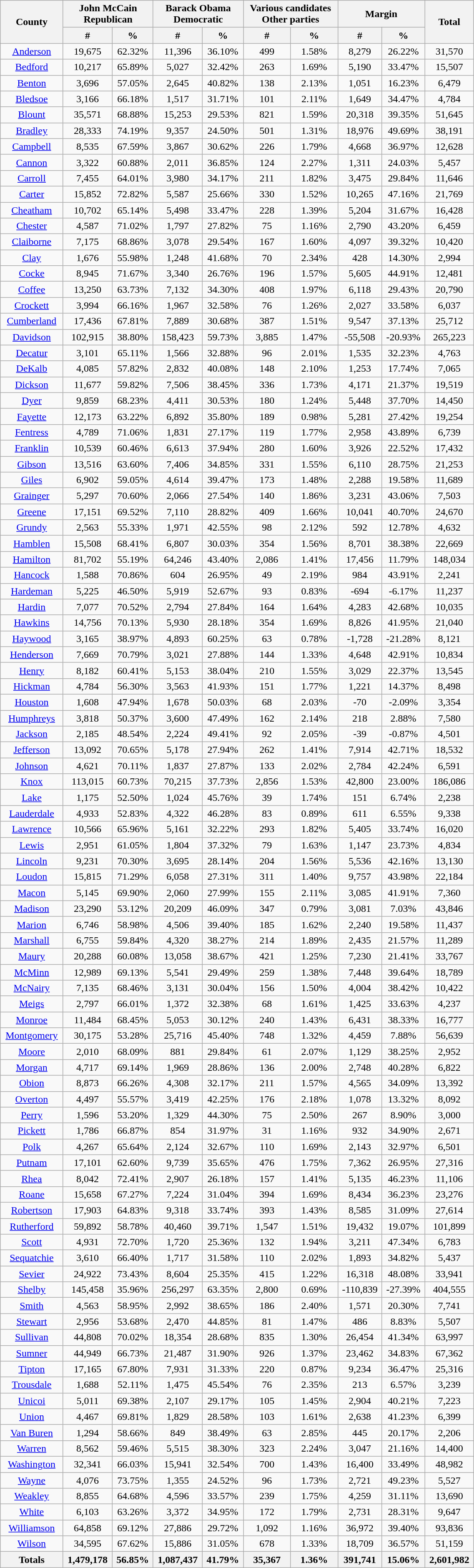<table width="60%" class="wikitable sortable">
<tr>
<th rowspan="2">County</th>
<th colspan="2">John McCain<br>Republican</th>
<th colspan="2">Barack Obama<br>Democratic</th>
<th colspan="2">Various candidates<br>Other parties</th>
<th colspan="2">Margin</th>
<th rowspan="2">Total</th>
</tr>
<tr>
<th style="text-align:center;" data-sort-type="number">#</th>
<th style="text-align:center;" data-sort-type="number">%</th>
<th style="text-align:center;" data-sort-type="number">#</th>
<th style="text-align:center;" data-sort-type="number">%</th>
<th style="text-align:center;" data-sort-type="number">#</th>
<th style="text-align:center;" data-sort-type="number">%</th>
<th style="text-align:center;" data-sort-type="number">#</th>
<th style="text-align:center;" data-sort-type="number">%</th>
</tr>
<tr style="text-align:center;">
<td><a href='#'>Anderson</a></td>
<td>19,675</td>
<td>62.32%</td>
<td>11,396</td>
<td>36.10%</td>
<td>499</td>
<td>1.58%</td>
<td>8,279</td>
<td>26.22%</td>
<td>31,570</td>
</tr>
<tr style="text-align:center;">
<td><a href='#'>Bedford</a></td>
<td>10,217</td>
<td>65.89%</td>
<td>5,027</td>
<td>32.42%</td>
<td>263</td>
<td>1.69%</td>
<td>5,190</td>
<td>33.47%</td>
<td>15,507</td>
</tr>
<tr style="text-align:center;">
<td><a href='#'>Benton</a></td>
<td>3,696</td>
<td>57.05%</td>
<td>2,645</td>
<td>40.82%</td>
<td>138</td>
<td>2.13%</td>
<td>1,051</td>
<td>16.23%</td>
<td>6,479</td>
</tr>
<tr style="text-align:center;">
<td><a href='#'>Bledsoe</a></td>
<td>3,166</td>
<td>66.18%</td>
<td>1,517</td>
<td>31.71%</td>
<td>101</td>
<td>2.11%</td>
<td>1,649</td>
<td>34.47%</td>
<td>4,784</td>
</tr>
<tr style="text-align:center;">
<td><a href='#'>Blount</a></td>
<td>35,571</td>
<td>68.88%</td>
<td>15,253</td>
<td>29.53%</td>
<td>821</td>
<td>1.59%</td>
<td>20,318</td>
<td>39.35%</td>
<td>51,645</td>
</tr>
<tr style="text-align:center;">
<td><a href='#'>Bradley</a></td>
<td>28,333</td>
<td>74.19%</td>
<td>9,357</td>
<td>24.50%</td>
<td>501</td>
<td>1.31%</td>
<td>18,976</td>
<td>49.69%</td>
<td>38,191</td>
</tr>
<tr style="text-align:center;">
<td><a href='#'>Campbell</a></td>
<td>8,535</td>
<td>67.59%</td>
<td>3,867</td>
<td>30.62%</td>
<td>226</td>
<td>1.79%</td>
<td>4,668</td>
<td>36.97%</td>
<td>12,628</td>
</tr>
<tr style="text-align:center;">
<td><a href='#'>Cannon</a></td>
<td>3,322</td>
<td>60.88%</td>
<td>2,011</td>
<td>36.85%</td>
<td>124</td>
<td>2.27%</td>
<td>1,311</td>
<td>24.03%</td>
<td>5,457</td>
</tr>
<tr style="text-align:center;">
<td><a href='#'>Carroll</a></td>
<td>7,455</td>
<td>64.01%</td>
<td>3,980</td>
<td>34.17%</td>
<td>211</td>
<td>1.82%</td>
<td>3,475</td>
<td>29.84%</td>
<td>11,646</td>
</tr>
<tr style="text-align:center;">
<td><a href='#'>Carter</a></td>
<td>15,852</td>
<td>72.82%</td>
<td>5,587</td>
<td>25.66%</td>
<td>330</td>
<td>1.52%</td>
<td>10,265</td>
<td>47.16%</td>
<td>21,769</td>
</tr>
<tr style="text-align:center;">
<td><a href='#'>Cheatham</a></td>
<td>10,702</td>
<td>65.14%</td>
<td>5,498</td>
<td>33.47%</td>
<td>228</td>
<td>1.39%</td>
<td>5,204</td>
<td>31.67%</td>
<td>16,428</td>
</tr>
<tr style="text-align:center;">
<td><a href='#'>Chester</a></td>
<td>4,587</td>
<td>71.02%</td>
<td>1,797</td>
<td>27.82%</td>
<td>75</td>
<td>1.16%</td>
<td>2,790</td>
<td>43.20%</td>
<td>6,459</td>
</tr>
<tr style="text-align:center;">
<td><a href='#'>Claiborne</a></td>
<td>7,175</td>
<td>68.86%</td>
<td>3,078</td>
<td>29.54%</td>
<td>167</td>
<td>1.60%</td>
<td>4,097</td>
<td>39.32%</td>
<td>10,420</td>
</tr>
<tr style="text-align:center;">
<td><a href='#'>Clay</a></td>
<td>1,676</td>
<td>55.98%</td>
<td>1,248</td>
<td>41.68%</td>
<td>70</td>
<td>2.34%</td>
<td>428</td>
<td>14.30%</td>
<td>2,994</td>
</tr>
<tr style="text-align:center;">
<td><a href='#'>Cocke</a></td>
<td>8,945</td>
<td>71.67%</td>
<td>3,340</td>
<td>26.76%</td>
<td>196</td>
<td>1.57%</td>
<td>5,605</td>
<td>44.91%</td>
<td>12,481</td>
</tr>
<tr style="text-align:center;">
<td><a href='#'>Coffee</a></td>
<td>13,250</td>
<td>63.73%</td>
<td>7,132</td>
<td>34.30%</td>
<td>408</td>
<td>1.97%</td>
<td>6,118</td>
<td>29.43%</td>
<td>20,790</td>
</tr>
<tr style="text-align:center;">
<td><a href='#'>Crockett</a></td>
<td>3,994</td>
<td>66.16%</td>
<td>1,967</td>
<td>32.58%</td>
<td>76</td>
<td>1.26%</td>
<td>2,027</td>
<td>33.58%</td>
<td>6,037</td>
</tr>
<tr style="text-align:center;">
<td><a href='#'>Cumberland</a></td>
<td>17,436</td>
<td>67.81%</td>
<td>7,889</td>
<td>30.68%</td>
<td>387</td>
<td>1.51%</td>
<td>9,547</td>
<td>37.13%</td>
<td>25,712</td>
</tr>
<tr style="text-align:center;">
<td><a href='#'>Davidson</a></td>
<td>102,915</td>
<td>38.80%</td>
<td>158,423</td>
<td>59.73%</td>
<td>3,885</td>
<td>1.47%</td>
<td>-55,508</td>
<td>-20.93%</td>
<td>265,223</td>
</tr>
<tr style="text-align:center;">
<td><a href='#'>Decatur</a></td>
<td>3,101</td>
<td>65.11%</td>
<td>1,566</td>
<td>32.88%</td>
<td>96</td>
<td>2.01%</td>
<td>1,535</td>
<td>32.23%</td>
<td>4,763</td>
</tr>
<tr style="text-align:center;">
<td><a href='#'>DeKalb</a></td>
<td>4,085</td>
<td>57.82%</td>
<td>2,832</td>
<td>40.08%</td>
<td>148</td>
<td>2.10%</td>
<td>1,253</td>
<td>17.74%</td>
<td>7,065</td>
</tr>
<tr style="text-align:center;">
<td><a href='#'>Dickson</a></td>
<td>11,677</td>
<td>59.82%</td>
<td>7,506</td>
<td>38.45%</td>
<td>336</td>
<td>1.73%</td>
<td>4,171</td>
<td>21.37%</td>
<td>19,519</td>
</tr>
<tr style="text-align:center;">
<td><a href='#'>Dyer</a></td>
<td>9,859</td>
<td>68.23%</td>
<td>4,411</td>
<td>30.53%</td>
<td>180</td>
<td>1.24%</td>
<td>5,448</td>
<td>37.70%</td>
<td>14,450</td>
</tr>
<tr style="text-align:center;">
<td><a href='#'>Fayette</a></td>
<td>12,173</td>
<td>63.22%</td>
<td>6,892</td>
<td>35.80%</td>
<td>189</td>
<td>0.98%</td>
<td>5,281</td>
<td>27.42%</td>
<td>19,254</td>
</tr>
<tr style="text-align:center;">
<td><a href='#'>Fentress</a></td>
<td>4,789</td>
<td>71.06%</td>
<td>1,831</td>
<td>27.17%</td>
<td>119</td>
<td>1.77%</td>
<td>2,958</td>
<td>43.89%</td>
<td>6,739</td>
</tr>
<tr style="text-align:center;">
<td><a href='#'>Franklin</a></td>
<td>10,539</td>
<td>60.46%</td>
<td>6,613</td>
<td>37.94%</td>
<td>280</td>
<td>1.60%</td>
<td>3,926</td>
<td>22.52%</td>
<td>17,432</td>
</tr>
<tr style="text-align:center;">
<td><a href='#'>Gibson</a></td>
<td>13,516</td>
<td>63.60%</td>
<td>7,406</td>
<td>34.85%</td>
<td>331</td>
<td>1.55%</td>
<td>6,110</td>
<td>28.75%</td>
<td>21,253</td>
</tr>
<tr style="text-align:center;">
<td><a href='#'>Giles</a></td>
<td>6,902</td>
<td>59.05%</td>
<td>4,614</td>
<td>39.47%</td>
<td>173</td>
<td>1.48%</td>
<td>2,288</td>
<td>19.58%</td>
<td>11,689</td>
</tr>
<tr style="text-align:center;">
<td><a href='#'>Grainger</a></td>
<td>5,297</td>
<td>70.60%</td>
<td>2,066</td>
<td>27.54%</td>
<td>140</td>
<td>1.86%</td>
<td>3,231</td>
<td>43.06%</td>
<td>7,503</td>
</tr>
<tr style="text-align:center;">
<td><a href='#'>Greene</a></td>
<td>17,151</td>
<td>69.52%</td>
<td>7,110</td>
<td>28.82%</td>
<td>409</td>
<td>1.66%</td>
<td>10,041</td>
<td>40.70%</td>
<td>24,670</td>
</tr>
<tr style="text-align:center;">
<td><a href='#'>Grundy</a></td>
<td>2,563</td>
<td>55.33%</td>
<td>1,971</td>
<td>42.55%</td>
<td>98</td>
<td>2.12%</td>
<td>592</td>
<td>12.78%</td>
<td>4,632</td>
</tr>
<tr style="text-align:center;">
<td><a href='#'>Hamblen</a></td>
<td>15,508</td>
<td>68.41%</td>
<td>6,807</td>
<td>30.03%</td>
<td>354</td>
<td>1.56%</td>
<td>8,701</td>
<td>38.38%</td>
<td>22,669</td>
</tr>
<tr style="text-align:center;">
<td><a href='#'>Hamilton</a></td>
<td>81,702</td>
<td>55.19%</td>
<td>64,246</td>
<td>43.40%</td>
<td>2,086</td>
<td>1.41%</td>
<td>17,456</td>
<td>11.79%</td>
<td>148,034</td>
</tr>
<tr style="text-align:center;">
<td><a href='#'>Hancock</a></td>
<td>1,588</td>
<td>70.86%</td>
<td>604</td>
<td>26.95%</td>
<td>49</td>
<td>2.19%</td>
<td>984</td>
<td>43.91%</td>
<td>2,241</td>
</tr>
<tr style="text-align:center;">
<td><a href='#'>Hardeman</a></td>
<td>5,225</td>
<td>46.50%</td>
<td>5,919</td>
<td>52.67%</td>
<td>93</td>
<td>0.83%</td>
<td>-694</td>
<td>-6.17%</td>
<td>11,237</td>
</tr>
<tr style="text-align:center;">
<td><a href='#'>Hardin</a></td>
<td>7,077</td>
<td>70.52%</td>
<td>2,794</td>
<td>27.84%</td>
<td>164</td>
<td>1.64%</td>
<td>4,283</td>
<td>42.68%</td>
<td>10,035</td>
</tr>
<tr style="text-align:center;">
<td><a href='#'>Hawkins</a></td>
<td>14,756</td>
<td>70.13%</td>
<td>5,930</td>
<td>28.18%</td>
<td>354</td>
<td>1.69%</td>
<td>8,826</td>
<td>41.95%</td>
<td>21,040</td>
</tr>
<tr style="text-align:center;">
<td><a href='#'>Haywood</a></td>
<td>3,165</td>
<td>38.97%</td>
<td>4,893</td>
<td>60.25%</td>
<td>63</td>
<td>0.78%</td>
<td>-1,728</td>
<td>-21.28%</td>
<td>8,121</td>
</tr>
<tr style="text-align:center;">
<td><a href='#'>Henderson</a></td>
<td>7,669</td>
<td>70.79%</td>
<td>3,021</td>
<td>27.88%</td>
<td>144</td>
<td>1.33%</td>
<td>4,648</td>
<td>42.91%</td>
<td>10,834</td>
</tr>
<tr style="text-align:center;">
<td><a href='#'>Henry</a></td>
<td>8,182</td>
<td>60.41%</td>
<td>5,153</td>
<td>38.04%</td>
<td>210</td>
<td>1.55%</td>
<td>3,029</td>
<td>22.37%</td>
<td>13,545</td>
</tr>
<tr style="text-align:center;">
<td><a href='#'>Hickman</a></td>
<td>4,784</td>
<td>56.30%</td>
<td>3,563</td>
<td>41.93%</td>
<td>151</td>
<td>1.77%</td>
<td>1,221</td>
<td>14.37%</td>
<td>8,498</td>
</tr>
<tr style="text-align:center;">
<td><a href='#'>Houston</a></td>
<td>1,608</td>
<td>47.94%</td>
<td>1,678</td>
<td>50.03%</td>
<td>68</td>
<td>2.03%</td>
<td>-70</td>
<td>-2.09%</td>
<td>3,354</td>
</tr>
<tr style="text-align:center;">
<td><a href='#'>Humphreys</a></td>
<td>3,818</td>
<td>50.37%</td>
<td>3,600</td>
<td>47.49%</td>
<td>162</td>
<td>2.14%</td>
<td>218</td>
<td>2.88%</td>
<td>7,580</td>
</tr>
<tr style="text-align:center;">
<td><a href='#'>Jackson</a></td>
<td>2,185</td>
<td>48.54%</td>
<td>2,224</td>
<td>49.41%</td>
<td>92</td>
<td>2.05%</td>
<td>-39</td>
<td>-0.87%</td>
<td>4,501</td>
</tr>
<tr style="text-align:center;">
<td><a href='#'>Jefferson</a></td>
<td>13,092</td>
<td>70.65%</td>
<td>5,178</td>
<td>27.94%</td>
<td>262</td>
<td>1.41%</td>
<td>7,914</td>
<td>42.71%</td>
<td>18,532</td>
</tr>
<tr style="text-align:center;">
<td><a href='#'>Johnson</a></td>
<td>4,621</td>
<td>70.11%</td>
<td>1,837</td>
<td>27.87%</td>
<td>133</td>
<td>2.02%</td>
<td>2,784</td>
<td>42.24%</td>
<td>6,591</td>
</tr>
<tr style="text-align:center;">
<td><a href='#'>Knox</a></td>
<td>113,015</td>
<td>60.73%</td>
<td>70,215</td>
<td>37.73%</td>
<td>2,856</td>
<td>1.53%</td>
<td>42,800</td>
<td>23.00%</td>
<td>186,086</td>
</tr>
<tr style="text-align:center;">
<td><a href='#'>Lake</a></td>
<td>1,175</td>
<td>52.50%</td>
<td>1,024</td>
<td>45.76%</td>
<td>39</td>
<td>1.74%</td>
<td>151</td>
<td>6.74%</td>
<td>2,238</td>
</tr>
<tr style="text-align:center;">
<td><a href='#'>Lauderdale</a></td>
<td>4,933</td>
<td>52.83%</td>
<td>4,322</td>
<td>46.28%</td>
<td>83</td>
<td>0.89%</td>
<td>611</td>
<td>6.55%</td>
<td>9,338</td>
</tr>
<tr style="text-align:center;">
<td><a href='#'>Lawrence</a></td>
<td>10,566</td>
<td>65.96%</td>
<td>5,161</td>
<td>32.22%</td>
<td>293</td>
<td>1.82%</td>
<td>5,405</td>
<td>33.74%</td>
<td>16,020</td>
</tr>
<tr style="text-align:center;">
<td><a href='#'>Lewis</a></td>
<td>2,951</td>
<td>61.05%</td>
<td>1,804</td>
<td>37.32%</td>
<td>79</td>
<td>1.63%</td>
<td>1,147</td>
<td>23.73%</td>
<td>4,834</td>
</tr>
<tr style="text-align:center;">
<td><a href='#'>Lincoln</a></td>
<td>9,231</td>
<td>70.30%</td>
<td>3,695</td>
<td>28.14%</td>
<td>204</td>
<td>1.56%</td>
<td>5,536</td>
<td>42.16%</td>
<td>13,130</td>
</tr>
<tr style="text-align:center;">
<td><a href='#'>Loudon</a></td>
<td>15,815</td>
<td>71.29%</td>
<td>6,058</td>
<td>27.31%</td>
<td>311</td>
<td>1.40%</td>
<td>9,757</td>
<td>43.98%</td>
<td>22,184</td>
</tr>
<tr style="text-align:center;">
<td><a href='#'>Macon</a></td>
<td>5,145</td>
<td>69.90%</td>
<td>2,060</td>
<td>27.99%</td>
<td>155</td>
<td>2.11%</td>
<td>3,085</td>
<td>41.91%</td>
<td>7,360</td>
</tr>
<tr style="text-align:center;">
<td><a href='#'>Madison</a></td>
<td>23,290</td>
<td>53.12%</td>
<td>20,209</td>
<td>46.09%</td>
<td>347</td>
<td>0.79%</td>
<td>3,081</td>
<td>7.03%</td>
<td>43,846</td>
</tr>
<tr style="text-align:center;">
<td><a href='#'>Marion</a></td>
<td>6,746</td>
<td>58.98%</td>
<td>4,506</td>
<td>39.40%</td>
<td>185</td>
<td>1.62%</td>
<td>2,240</td>
<td>19.58%</td>
<td>11,437</td>
</tr>
<tr style="text-align:center;">
<td><a href='#'>Marshall</a></td>
<td>6,755</td>
<td>59.84%</td>
<td>4,320</td>
<td>38.27%</td>
<td>214</td>
<td>1.89%</td>
<td>2,435</td>
<td>21.57%</td>
<td>11,289</td>
</tr>
<tr style="text-align:center;">
<td><a href='#'>Maury</a></td>
<td>20,288</td>
<td>60.08%</td>
<td>13,058</td>
<td>38.67%</td>
<td>421</td>
<td>1.25%</td>
<td>7,230</td>
<td>21.41%</td>
<td>33,767</td>
</tr>
<tr style="text-align:center;">
<td><a href='#'>McMinn</a></td>
<td>12,989</td>
<td>69.13%</td>
<td>5,541</td>
<td>29.49%</td>
<td>259</td>
<td>1.38%</td>
<td>7,448</td>
<td>39.64%</td>
<td>18,789</td>
</tr>
<tr style="text-align:center;">
<td><a href='#'>McNairy</a></td>
<td>7,135</td>
<td>68.46%</td>
<td>3,131</td>
<td>30.04%</td>
<td>156</td>
<td>1.50%</td>
<td>4,004</td>
<td>38.42%</td>
<td>10,422</td>
</tr>
<tr style="text-align:center;">
<td><a href='#'>Meigs</a></td>
<td>2,797</td>
<td>66.01%</td>
<td>1,372</td>
<td>32.38%</td>
<td>68</td>
<td>1.61%</td>
<td>1,425</td>
<td>33.63%</td>
<td>4,237</td>
</tr>
<tr style="text-align:center;">
<td><a href='#'>Monroe</a></td>
<td>11,484</td>
<td>68.45%</td>
<td>5,053</td>
<td>30.12%</td>
<td>240</td>
<td>1.43%</td>
<td>6,431</td>
<td>38.33%</td>
<td>16,777</td>
</tr>
<tr style="text-align:center;">
<td><a href='#'>Montgomery</a></td>
<td>30,175</td>
<td>53.28%</td>
<td>25,716</td>
<td>45.40%</td>
<td>748</td>
<td>1.32%</td>
<td>4,459</td>
<td>7.88%</td>
<td>56,639</td>
</tr>
<tr style="text-align:center;">
<td><a href='#'>Moore</a></td>
<td>2,010</td>
<td>68.09%</td>
<td>881</td>
<td>29.84%</td>
<td>61</td>
<td>2.07%</td>
<td>1,129</td>
<td>38.25%</td>
<td>2,952</td>
</tr>
<tr style="text-align:center;">
<td><a href='#'>Morgan</a></td>
<td>4,717</td>
<td>69.14%</td>
<td>1,969</td>
<td>28.86%</td>
<td>136</td>
<td>2.00%</td>
<td>2,748</td>
<td>40.28%</td>
<td>6,822</td>
</tr>
<tr style="text-align:center;">
<td><a href='#'>Obion</a></td>
<td>8,873</td>
<td>66.26%</td>
<td>4,308</td>
<td>32.17%</td>
<td>211</td>
<td>1.57%</td>
<td>4,565</td>
<td>34.09%</td>
<td>13,392</td>
</tr>
<tr style="text-align:center;">
<td><a href='#'>Overton</a></td>
<td>4,497</td>
<td>55.57%</td>
<td>3,419</td>
<td>42.25%</td>
<td>176</td>
<td>2.18%</td>
<td>1,078</td>
<td>13.32%</td>
<td>8,092</td>
</tr>
<tr style="text-align:center;">
<td><a href='#'>Perry</a></td>
<td>1,596</td>
<td>53.20%</td>
<td>1,329</td>
<td>44.30%</td>
<td>75</td>
<td>2.50%</td>
<td>267</td>
<td>8.90%</td>
<td>3,000</td>
</tr>
<tr style="text-align:center;">
<td><a href='#'>Pickett</a></td>
<td>1,786</td>
<td>66.87%</td>
<td>854</td>
<td>31.97%</td>
<td>31</td>
<td>1.16%</td>
<td>932</td>
<td>34.90%</td>
<td>2,671</td>
</tr>
<tr style="text-align:center;">
<td><a href='#'>Polk</a></td>
<td>4,267</td>
<td>65.64%</td>
<td>2,124</td>
<td>32.67%</td>
<td>110</td>
<td>1.69%</td>
<td>2,143</td>
<td>32.97%</td>
<td>6,501</td>
</tr>
<tr style="text-align:center;">
<td><a href='#'>Putnam</a></td>
<td>17,101</td>
<td>62.60%</td>
<td>9,739</td>
<td>35.65%</td>
<td>476</td>
<td>1.75%</td>
<td>7,362</td>
<td>26.95%</td>
<td>27,316</td>
</tr>
<tr style="text-align:center;">
<td><a href='#'>Rhea</a></td>
<td>8,042</td>
<td>72.41%</td>
<td>2,907</td>
<td>26.18%</td>
<td>157</td>
<td>1.41%</td>
<td>5,135</td>
<td>46.23%</td>
<td>11,106</td>
</tr>
<tr style="text-align:center;">
<td><a href='#'>Roane</a></td>
<td>15,658</td>
<td>67.27%</td>
<td>7,224</td>
<td>31.04%</td>
<td>394</td>
<td>1.69%</td>
<td>8,434</td>
<td>36.23%</td>
<td>23,276</td>
</tr>
<tr style="text-align:center;">
<td><a href='#'>Robertson</a></td>
<td>17,903</td>
<td>64.83%</td>
<td>9,318</td>
<td>33.74%</td>
<td>393</td>
<td>1.43%</td>
<td>8,585</td>
<td>31.09%</td>
<td>27,614</td>
</tr>
<tr style="text-align:center;">
<td><a href='#'>Rutherford</a></td>
<td>59,892</td>
<td>58.78%</td>
<td>40,460</td>
<td>39.71%</td>
<td>1,547</td>
<td>1.51%</td>
<td>19,432</td>
<td>19.07%</td>
<td>101,899</td>
</tr>
<tr style="text-align:center;">
<td><a href='#'>Scott</a></td>
<td>4,931</td>
<td>72.70%</td>
<td>1,720</td>
<td>25.36%</td>
<td>132</td>
<td>1.94%</td>
<td>3,211</td>
<td>47.34%</td>
<td>6,783</td>
</tr>
<tr style="text-align:center;">
<td><a href='#'>Sequatchie</a></td>
<td>3,610</td>
<td>66.40%</td>
<td>1,717</td>
<td>31.58%</td>
<td>110</td>
<td>2.02%</td>
<td>1,893</td>
<td>34.82%</td>
<td>5,437</td>
</tr>
<tr style="text-align:center;">
<td><a href='#'>Sevier</a></td>
<td>24,922</td>
<td>73.43%</td>
<td>8,604</td>
<td>25.35%</td>
<td>415</td>
<td>1.22%</td>
<td>16,318</td>
<td>48.08%</td>
<td>33,941</td>
</tr>
<tr style="text-align:center;">
<td><a href='#'>Shelby</a></td>
<td>145,458</td>
<td>35.96%</td>
<td>256,297</td>
<td>63.35%</td>
<td>2,800</td>
<td>0.69%</td>
<td>-110,839</td>
<td>-27.39%</td>
<td>404,555</td>
</tr>
<tr style="text-align:center;">
<td><a href='#'>Smith</a></td>
<td>4,563</td>
<td>58.95%</td>
<td>2,992</td>
<td>38.65%</td>
<td>186</td>
<td>2.40%</td>
<td>1,571</td>
<td>20.30%</td>
<td>7,741</td>
</tr>
<tr style="text-align:center;">
<td><a href='#'>Stewart</a></td>
<td>2,956</td>
<td>53.68%</td>
<td>2,470</td>
<td>44.85%</td>
<td>81</td>
<td>1.47%</td>
<td>486</td>
<td>8.83%</td>
<td>5,507</td>
</tr>
<tr style="text-align:center;">
<td><a href='#'>Sullivan</a></td>
<td>44,808</td>
<td>70.02%</td>
<td>18,354</td>
<td>28.68%</td>
<td>835</td>
<td>1.30%</td>
<td>26,454</td>
<td>41.34%</td>
<td>63,997</td>
</tr>
<tr style="text-align:center;">
<td><a href='#'>Sumner</a></td>
<td>44,949</td>
<td>66.73%</td>
<td>21,487</td>
<td>31.90%</td>
<td>926</td>
<td>1.37%</td>
<td>23,462</td>
<td>34.83%</td>
<td>67,362</td>
</tr>
<tr style="text-align:center;">
<td><a href='#'>Tipton</a></td>
<td>17,165</td>
<td>67.80%</td>
<td>7,931</td>
<td>31.33%</td>
<td>220</td>
<td>0.87%</td>
<td>9,234</td>
<td>36.47%</td>
<td>25,316</td>
</tr>
<tr style="text-align:center;">
<td><a href='#'>Trousdale</a></td>
<td>1,688</td>
<td>52.11%</td>
<td>1,475</td>
<td>45.54%</td>
<td>76</td>
<td>2.35%</td>
<td>213</td>
<td>6.57%</td>
<td>3,239</td>
</tr>
<tr style="text-align:center;">
<td><a href='#'>Unicoi</a></td>
<td>5,011</td>
<td>69.38%</td>
<td>2,107</td>
<td>29.17%</td>
<td>105</td>
<td>1.45%</td>
<td>2,904</td>
<td>40.21%</td>
<td>7,223</td>
</tr>
<tr style="text-align:center;">
<td><a href='#'>Union</a></td>
<td>4,467</td>
<td>69.81%</td>
<td>1,829</td>
<td>28.58%</td>
<td>103</td>
<td>1.61%</td>
<td>2,638</td>
<td>41.23%</td>
<td>6,399</td>
</tr>
<tr style="text-align:center;">
<td><a href='#'>Van Buren</a></td>
<td>1,294</td>
<td>58.66%</td>
<td>849</td>
<td>38.49%</td>
<td>63</td>
<td>2.85%</td>
<td>445</td>
<td>20.17%</td>
<td>2,206</td>
</tr>
<tr style="text-align:center;">
<td><a href='#'>Warren</a></td>
<td>8,562</td>
<td>59.46%</td>
<td>5,515</td>
<td>38.30%</td>
<td>323</td>
<td>2.24%</td>
<td>3,047</td>
<td>21.16%</td>
<td>14,400</td>
</tr>
<tr style="text-align:center;">
<td><a href='#'>Washington</a></td>
<td>32,341</td>
<td>66.03%</td>
<td>15,941</td>
<td>32.54%</td>
<td>700</td>
<td>1.43%</td>
<td>16,400</td>
<td>33.49%</td>
<td>48,982</td>
</tr>
<tr style="text-align:center;">
<td><a href='#'>Wayne</a></td>
<td>4,076</td>
<td>73.75%</td>
<td>1,355</td>
<td>24.52%</td>
<td>96</td>
<td>1.73%</td>
<td>2,721</td>
<td>49.23%</td>
<td>5,527</td>
</tr>
<tr style="text-align:center;">
<td><a href='#'>Weakley</a></td>
<td>8,855</td>
<td>64.68%</td>
<td>4,596</td>
<td>33.57%</td>
<td>239</td>
<td>1.75%</td>
<td>4,259</td>
<td>31.11%</td>
<td>13,690</td>
</tr>
<tr style="text-align:center;">
<td><a href='#'>White</a></td>
<td>6,103</td>
<td>63.26%</td>
<td>3,372</td>
<td>34.95%</td>
<td>172</td>
<td>1.79%</td>
<td>2,731</td>
<td>28.31%</td>
<td>9,647</td>
</tr>
<tr style="text-align:center;">
<td><a href='#'>Williamson</a></td>
<td>64,858</td>
<td>69.12%</td>
<td>27,886</td>
<td>29.72%</td>
<td>1,092</td>
<td>1.16%</td>
<td>36,972</td>
<td>39.40%</td>
<td>93,836</td>
</tr>
<tr style="text-align:center;">
<td><a href='#'>Wilson</a></td>
<td>34,595</td>
<td>67.62%</td>
<td>15,886</td>
<td>31.05%</td>
<td>678</td>
<td>1.33%</td>
<td>18,709</td>
<td>36.57%</td>
<td>51,159</td>
</tr>
<tr>
<th>Totals</th>
<th>1,479,178</th>
<th>56.85%</th>
<th>1,087,437</th>
<th>41.79%</th>
<th>35,367</th>
<th>1.36%</th>
<th>391,741</th>
<th>15.06%</th>
<th>2,601,982</th>
</tr>
</table>
